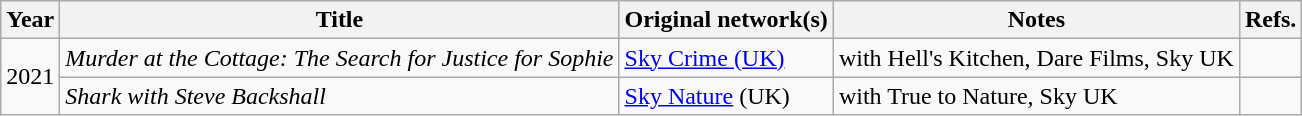<table class="wikitable">
<tr>
<th scope="col">Year</th>
<th scope="col">Title</th>
<th scope="col">Original network(s)</th>
<th scope="col">Notes</th>
<th scope="col">Refs.</th>
</tr>
<tr>
<td rowspan="2">2021</td>
<td><em>Murder at the Cottage: The Search for Justice for Sophie</em></td>
<td><a href='#'>Sky Crime (UK)</a></td>
<td>with Hell's Kitchen, Dare Films, Sky UK</td>
<td></td>
</tr>
<tr>
<td><em>Shark with Steve Backshall</em></td>
<td><a href='#'>Sky Nature</a> (UK)</td>
<td>with True to Nature, Sky UK</td>
<td></td>
</tr>
</table>
